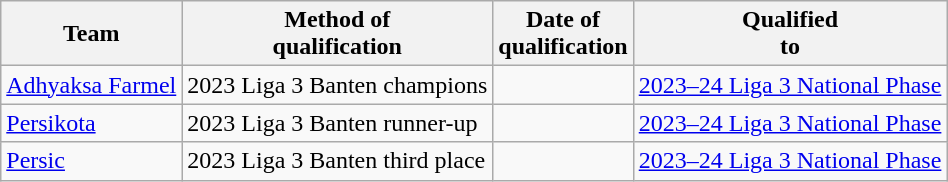<table class="wikitable sortable" style="text-align: left;">
<tr>
<th>Team</th>
<th>Method of <br> qualification</th>
<th>Date of <br> qualification</th>
<th>Qualified <br> to<br></th>
</tr>
<tr>
<td><a href='#'>Adhyaksa Farmel</a></td>
<td {{Sort>2023 Liga 3 Banten champions</td>
<td></td>
<td><a href='#'>2023–24 Liga 3 National Phase</a></td>
</tr>
<tr>
<td><a href='#'>Persikota</a></td>
<td {{Sort>2023 Liga 3 Banten runner-up</td>
<td></td>
<td><a href='#'>2023–24 Liga 3 National Phase</a></td>
</tr>
<tr>
<td><a href='#'>Persic</a></td>
<td {{Sort>2023 Liga 3 Banten third place</td>
<td></td>
<td><a href='#'>2023–24 Liga 3 National Phase</a></td>
</tr>
</table>
